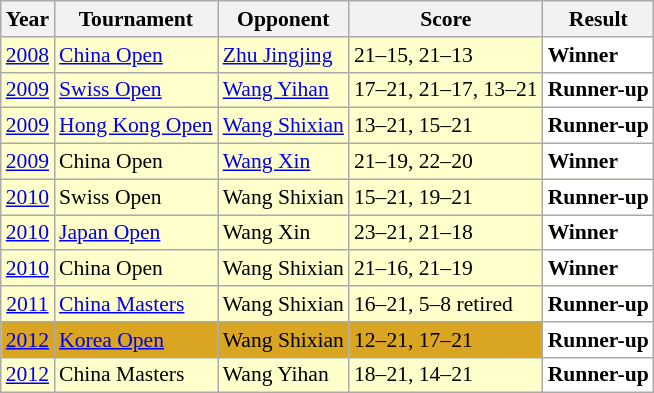<table class="sortable wikitable" style="font-size: 90%;">
<tr>
<th>Year</th>
<th>Tournament</th>
<th>Opponent</th>
<th>Score</th>
<th>Result</th>
</tr>
<tr style="background:#FFFFCC">
<td align="center"><a href='#'>2008</a></td>
<td align="left"><a href='#'>China Open</a></td>
<td align="left"> <a href='#'>Zhu Jingjing</a></td>
<td align="left">21–15, 21–13</td>
<td style="text-align:left; background:white"> <strong>Winner</strong></td>
</tr>
<tr style="background:#FFFFCC">
<td align="center"><a href='#'>2009</a></td>
<td align="left"><a href='#'>Swiss Open</a></td>
<td align="left"> <a href='#'>Wang Yihan</a></td>
<td align="left">17–21, 21–17, 13–21</td>
<td style="text-align:left; background:white"> <strong>Runner-up</strong></td>
</tr>
<tr style="background:#FFFFCC">
<td align="center"><a href='#'>2009</a></td>
<td align="left"><a href='#'>Hong Kong Open</a></td>
<td align="left"> <a href='#'>Wang Shixian</a></td>
<td align="left">13–21, 15–21</td>
<td style="text-align:left; background:white"> <strong>Runner-up</strong></td>
</tr>
<tr style="background:#FFFFCC">
<td align="center"><a href='#'>2009</a></td>
<td align="left">China Open</td>
<td align="left"> <a href='#'>Wang Xin</a></td>
<td align="left">21–19, 22–20</td>
<td style="text-align:left; background:white"> <strong>Winner</strong></td>
</tr>
<tr style="background:#FFFFCC">
<td align="center"><a href='#'>2010</a></td>
<td align="left">Swiss Open</td>
<td align="left"> Wang Shixian</td>
<td align="left">15–21, 19–21</td>
<td style="text-align:left; background:white"> <strong>Runner-up</strong></td>
</tr>
<tr style="background:#FFFFCC">
<td align="center"><a href='#'>2010</a></td>
<td align="left"><a href='#'>Japan Open</a></td>
<td align="left"> Wang Xin</td>
<td align="left">23–21, 21–18</td>
<td style="text-align:left; background:white"> <strong>Winner</strong></td>
</tr>
<tr style="background:#FFFFCC">
<td align="center"><a href='#'>2010</a></td>
<td align="left">China Open</td>
<td align="left"> Wang Shixian</td>
<td align="left">21–16, 21–19</td>
<td style="text-align:left; background:white"> <strong>Winner</strong></td>
</tr>
<tr style="background:#FFFFCC">
<td align="center"><a href='#'>2011</a></td>
<td align="left"><a href='#'>China Masters</a></td>
<td align="left"> Wang Shixian</td>
<td align="left">16–21, 5–8 retired</td>
<td style="text-align:left; background:white"> <strong>Runner-up</strong></td>
</tr>
<tr style="background:#DAA520">
<td align="center"><a href='#'>2012</a></td>
<td align="left"><a href='#'>Korea Open</a></td>
<td align="left"> Wang Shixian</td>
<td align="left">12–21, 17–21</td>
<td style="text-align:left; background:white"> <strong>Runner-up</strong></td>
</tr>
<tr style="background:#FFFFCC">
<td align="center"><a href='#'>2012</a></td>
<td align="left">China Masters</td>
<td align="left"> Wang Yihan</td>
<td align="left">18–21, 14–21</td>
<td style="text-align:left; background:white"> <strong>Runner-up</strong></td>
</tr>
</table>
